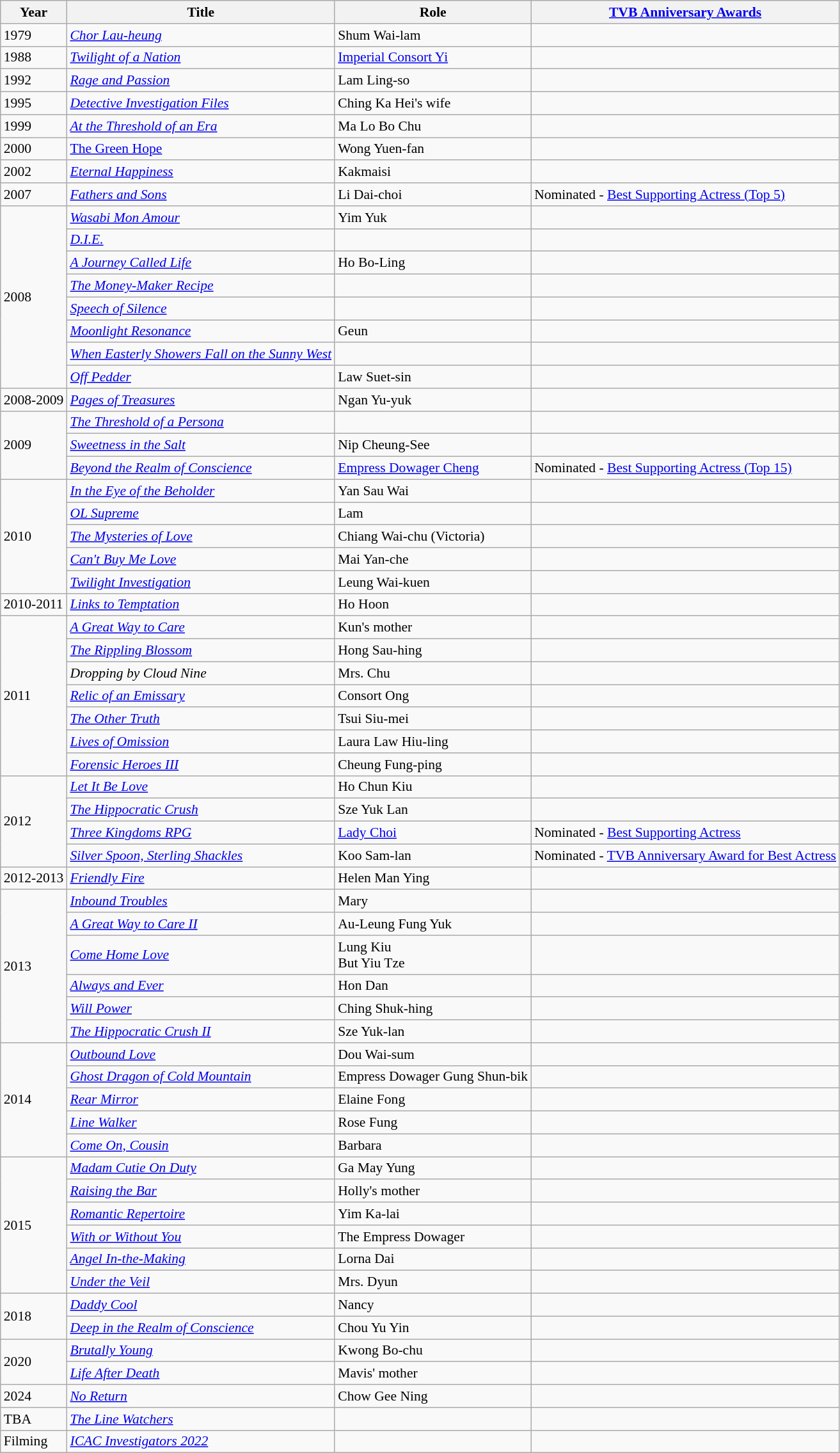<table class="wikitable" style="font-size: 90%;">
<tr>
<th>Year</th>
<th>Title</th>
<th>Role</th>
<th><a href='#'>TVB Anniversary Awards</a></th>
</tr>
<tr>
<td>1979</td>
<td><em><a href='#'>Chor Lau-heung</a></em></td>
<td>Shum Wai-lam</td>
<td></td>
</tr>
<tr>
<td>1988</td>
<td><em><a href='#'>Twilight of a Nation</a></em></td>
<td><a href='#'>Imperial Consort Yi</a></td>
<td></td>
</tr>
<tr>
<td>1992</td>
<td><em><a href='#'>Rage and Passion</a></em></td>
<td>Lam Ling-so</td>
<td></td>
</tr>
<tr>
<td>1995</td>
<td><em><a href='#'>Detective Investigation Files</a></em></td>
<td>Ching Ka Hei's wife</td>
<td></td>
</tr>
<tr>
<td>1999</td>
<td><em><a href='#'>At the Threshold of an Era</a></em></td>
<td>Ma Lo Bo Chu</td>
<td></td>
</tr>
<tr>
<td>2000</td>
<td><a href='#'>The Green Hope</a></td>
<td>Wong Yuen-fan</td>
<td></td>
</tr>
<tr>
<td>2002</td>
<td><em><a href='#'>Eternal Happiness</a></em></td>
<td>Kakmaisi</td>
<td></td>
</tr>
<tr>
<td>2007</td>
<td><em><a href='#'>Fathers and Sons</a></em></td>
<td>Li Dai-choi</td>
<td>Nominated - <a href='#'>Best Supporting Actress (Top 5)</a></td>
</tr>
<tr>
<td rowspan="8">2008</td>
<td><em><a href='#'>Wasabi Mon Amour</a></em></td>
<td>Yim Yuk</td>
<td></td>
</tr>
<tr>
<td><em><a href='#'>D.I.E.</a></em></td>
<td></td>
<td></td>
</tr>
<tr>
<td><em><a href='#'>A Journey Called Life</a></em></td>
<td>Ho Bo-Ling</td>
<td></td>
</tr>
<tr>
<td><em><a href='#'>The Money-Maker Recipe</a></em></td>
<td></td>
<td></td>
</tr>
<tr>
<td><em><a href='#'>Speech of Silence</a></em></td>
<td></td>
<td></td>
</tr>
<tr>
<td><em><a href='#'>Moonlight Resonance</a></em></td>
<td>Geun</td>
<td></td>
</tr>
<tr>
<td><em><a href='#'>When Easterly Showers Fall on the Sunny West</a></em></td>
<td></td>
<td></td>
</tr>
<tr>
<td><em><a href='#'>Off Pedder</a></em></td>
<td>Law Suet-sin</td>
<td></td>
</tr>
<tr>
<td>2008-2009</td>
<td><em><a href='#'>Pages of Treasures</a></em></td>
<td>Ngan Yu-yuk</td>
<td></td>
</tr>
<tr>
<td rowspan="3">2009</td>
<td><em><a href='#'>The Threshold of a Persona</a></em></td>
<td></td>
<td></td>
</tr>
<tr>
<td><em><a href='#'>Sweetness in the Salt</a></em></td>
<td>Nip Cheung-See</td>
<td></td>
</tr>
<tr>
<td><em><a href='#'>Beyond the Realm of Conscience</a></em></td>
<td><a href='#'>Empress Dowager Cheng</a></td>
<td>Nominated - <a href='#'>Best Supporting Actress (Top 15)</a></td>
</tr>
<tr>
<td rowspan=5>2010</td>
<td><em><a href='#'>In the Eye of the Beholder</a></em></td>
<td>Yan Sau Wai</td>
<td></td>
</tr>
<tr>
<td><em><a href='#'>OL Supreme</a></em></td>
<td>Lam</td>
<td></td>
</tr>
<tr>
<td><em><a href='#'>The Mysteries of Love</a></em></td>
<td>Chiang Wai-chu (Victoria)</td>
<td></td>
</tr>
<tr>
<td><em><a href='#'>Can't Buy Me Love</a></em></td>
<td>Mai Yan-che</td>
<td></td>
</tr>
<tr>
<td><em><a href='#'>Twilight Investigation</a></em></td>
<td>Leung Wai-kuen</td>
<td></td>
</tr>
<tr>
<td>2010-2011</td>
<td><em><a href='#'>Links to Temptation</a></em></td>
<td>Ho Hoon</td>
<td></td>
</tr>
<tr>
<td rowspan=7>2011</td>
<td><em><a href='#'>A Great Way to Care</a></em></td>
<td>Kun's mother</td>
<td></td>
</tr>
<tr>
<td><em><a href='#'>The Rippling Blossom</a></em></td>
<td>Hong Sau-hing</td>
<td></td>
</tr>
<tr>
<td><em>Dropping by Cloud Nine</em></td>
<td>Mrs. Chu</td>
<td></td>
</tr>
<tr>
<td><em><a href='#'>Relic of an Emissary</a></em></td>
<td>Consort Ong</td>
<td></td>
</tr>
<tr>
<td><em><a href='#'>The Other Truth</a></em></td>
<td>Tsui Siu-mei</td>
<td></td>
</tr>
<tr>
<td><em><a href='#'>Lives of Omission</a></em></td>
<td>Laura Law Hiu-ling</td>
<td></td>
</tr>
<tr>
<td><em><a href='#'>Forensic Heroes III</a></em></td>
<td>Cheung Fung-ping</td>
<td></td>
</tr>
<tr>
<td rowspan=4>2012</td>
<td><em><a href='#'>Let It Be Love</a></em></td>
<td>Ho Chun Kiu</td>
<td></td>
</tr>
<tr>
<td><em><a href='#'>The Hippocratic Crush</a></em></td>
<td>Sze Yuk Lan</td>
<td></td>
</tr>
<tr>
<td><em><a href='#'>Three Kingdoms RPG</a></em></td>
<td><a href='#'>Lady Choi</a></td>
<td>Nominated - <a href='#'>Best Supporting Actress</a></td>
</tr>
<tr>
<td><em><a href='#'>Silver Spoon, Sterling Shackles</a></em></td>
<td>Koo Sam-lan</td>
<td>Nominated - <a href='#'>TVB Anniversary Award for Best Actress</a></td>
</tr>
<tr>
<td>2012-2013</td>
<td><em><a href='#'>Friendly Fire</a></em></td>
<td>Helen Man Ying</td>
<td></td>
</tr>
<tr>
<td rowspan=6>2013</td>
<td><em><a href='#'>Inbound Troubles</a></em></td>
<td>Mary</td>
<td></td>
</tr>
<tr>
<td><em><a href='#'>A Great Way to Care II</a></em></td>
<td>Au-Leung Fung Yuk</td>
<td></td>
</tr>
<tr>
<td><em><a href='#'>Come Home Love</a></em></td>
<td>Lung Kiu<br>But Yiu Tze</td>
<td></td>
</tr>
<tr>
<td><em><a href='#'>Always and Ever</a></em></td>
<td>Hon Dan</td>
<td></td>
</tr>
<tr>
<td><em><a href='#'>Will Power</a></em></td>
<td>Ching Shuk-hing</td>
<td></td>
</tr>
<tr>
<td><em><a href='#'>The Hippocratic Crush II</a></em></td>
<td>Sze Yuk-lan</td>
<td></td>
</tr>
<tr>
<td rowspan=5>2014</td>
<td><em><a href='#'>Outbound Love</a></em></td>
<td>Dou Wai-sum</td>
<td></td>
</tr>
<tr>
<td><em><a href='#'>Ghost Dragon of Cold Mountain</a></em></td>
<td>Empress Dowager Gung Shun-bik</td>
<td></td>
</tr>
<tr>
<td><em><a href='#'>Rear Mirror</a></em></td>
<td>Elaine Fong</td>
<td></td>
</tr>
<tr>
<td><em><a href='#'>Line Walker</a></em></td>
<td>Rose Fung</td>
<td></td>
</tr>
<tr>
<td><em><a href='#'>Come On, Cousin</a></em></td>
<td>Barbara</td>
<td></td>
</tr>
<tr>
<td rowspan=6>2015</td>
<td><em><a href='#'>Madam Cutie On Duty</a></em></td>
<td>Ga May Yung</td>
<td></td>
</tr>
<tr>
<td><em><a href='#'>Raising the Bar</a></em></td>
<td>Holly's mother</td>
<td></td>
</tr>
<tr>
<td><em><a href='#'>Romantic Repertoire</a></em></td>
<td>Yim Ka-lai</td>
<td></td>
</tr>
<tr>
<td><em><a href='#'>With or Without You</a></em></td>
<td>The Empress Dowager</td>
<td></td>
</tr>
<tr>
<td><em><a href='#'>Angel In-the-Making</a></em></td>
<td>Lorna Dai</td>
<td></td>
</tr>
<tr>
<td><em><a href='#'>Under the Veil</a></em></td>
<td>Mrs. Dyun</td>
<td></td>
</tr>
<tr>
<td rowspan="2">2018</td>
<td><em><a href='#'>Daddy Cool</a></em></td>
<td>Nancy</td>
<td></td>
</tr>
<tr>
<td><em><a href='#'>Deep in the Realm of Conscience</a> </em></td>
<td>Chou Yu Yin</td>
<td></td>
</tr>
<tr>
<td rowspan="2">2020</td>
<td><em><a href='#'>Brutally Young</a></em></td>
<td>Kwong Bo-chu</td>
<td></td>
</tr>
<tr>
<td><em><a href='#'>Life After Death</a></em></td>
<td>Mavis' mother</td>
<td></td>
</tr>
<tr>
<td>2024</td>
<td><em><a href='#'>No Return</a></em></td>
<td>Chow Gee Ning</td>
<td></td>
</tr>
<tr>
<td>TBA</td>
<td><em><a href='#'>The Line Watchers</a></em></td>
<td></td>
<td></td>
</tr>
<tr>
<td>Filming</td>
<td><em><a href='#'>ICAC Investigators 2022</a></em></td>
<td></td>
<td></td>
</tr>
</table>
